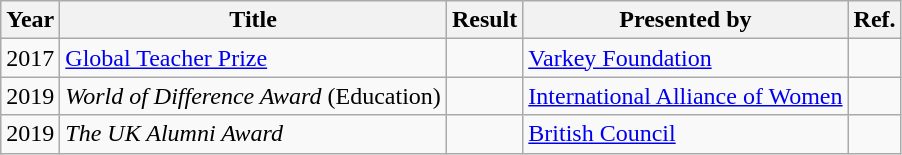<table class="wikitable">
<tr>
<th>Year</th>
<th>Title</th>
<th>Result</th>
<th>Presented by</th>
<th><abbr>Ref.</abbr></th>
</tr>
<tr>
<td>2017</td>
<td><a href='#'>Global Teacher Prize</a></td>
<td></td>
<td><a href='#'>Varkey Foundation</a></td>
<td></td>
</tr>
<tr>
<td>2019</td>
<td><em>World of Difference Award</em> (Education)</td>
<td></td>
<td><a href='#'>International Alliance of Women</a></td>
<td></td>
</tr>
<tr>
<td>2019</td>
<td><em>The  UK Alumni Award</em></td>
<td></td>
<td><a href='#'>British Council</a></td>
<td></td>
</tr>
</table>
